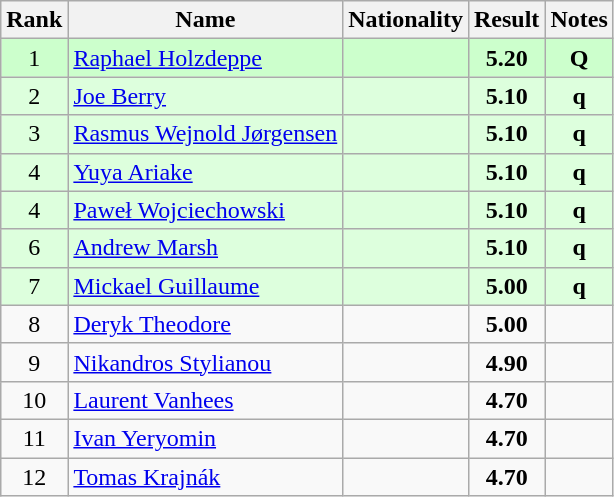<table class="wikitable sortable" style="text-align:center">
<tr>
<th>Rank</th>
<th>Name</th>
<th>Nationality</th>
<th>Result</th>
<th>Notes</th>
</tr>
<tr bgcolor=ccffcc>
<td>1</td>
<td align=left><a href='#'>Raphael Holzdeppe</a></td>
<td align=left></td>
<td><strong>5.20</strong></td>
<td><strong>Q</strong></td>
</tr>
<tr bgcolor=ddffdd>
<td>2</td>
<td align=left><a href='#'>Joe Berry</a></td>
<td align=left></td>
<td><strong>5.10</strong></td>
<td><strong>q</strong></td>
</tr>
<tr bgcolor=ddffdd>
<td>3</td>
<td align=left><a href='#'>Rasmus Wejnold Jørgensen</a></td>
<td align=left></td>
<td><strong>5.10</strong></td>
<td><strong>q</strong></td>
</tr>
<tr bgcolor=ddffdd>
<td>4</td>
<td align=left><a href='#'>Yuya Ariake</a></td>
<td align=left></td>
<td><strong>5.10</strong></td>
<td><strong>q</strong></td>
</tr>
<tr bgcolor=ddffdd>
<td>4</td>
<td align=left><a href='#'>Paweł Wojciechowski</a></td>
<td align=left></td>
<td><strong>5.10</strong></td>
<td><strong>q</strong></td>
</tr>
<tr bgcolor=ddffdd>
<td>6</td>
<td align=left><a href='#'>Andrew Marsh</a></td>
<td align=left></td>
<td><strong>5.10</strong></td>
<td><strong>q</strong></td>
</tr>
<tr bgcolor=ddffdd>
<td>7</td>
<td align=left><a href='#'>Mickael Guillaume</a></td>
<td align=left></td>
<td><strong>5.00</strong></td>
<td><strong>q</strong></td>
</tr>
<tr>
<td>8</td>
<td align=left><a href='#'>Deryk Theodore</a></td>
<td align=left></td>
<td><strong>5.00</strong></td>
<td></td>
</tr>
<tr>
<td>9</td>
<td align=left><a href='#'>Nikandros Stylianou</a></td>
<td align=left></td>
<td><strong>4.90</strong></td>
<td></td>
</tr>
<tr>
<td>10</td>
<td align=left><a href='#'>Laurent Vanhees</a></td>
<td align=left></td>
<td><strong>4.70</strong></td>
<td></td>
</tr>
<tr>
<td>11</td>
<td align=left><a href='#'>Ivan Yeryomin</a></td>
<td align=left></td>
<td><strong>4.70</strong></td>
<td></td>
</tr>
<tr>
<td>12</td>
<td align=left><a href='#'>Tomas Krajnák</a></td>
<td align=left></td>
<td><strong>4.70</strong></td>
<td></td>
</tr>
</table>
